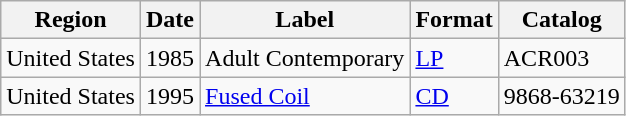<table class="wikitable">
<tr>
<th>Region</th>
<th>Date</th>
<th>Label</th>
<th>Format</th>
<th>Catalog</th>
</tr>
<tr>
<td>United States</td>
<td>1985</td>
<td>Adult Contemporary</td>
<td><a href='#'>LP</a></td>
<td>ACR003</td>
</tr>
<tr>
<td>United States</td>
<td>1995</td>
<td><a href='#'>Fused Coil</a></td>
<td><a href='#'>CD</a></td>
<td>9868-63219</td>
</tr>
</table>
